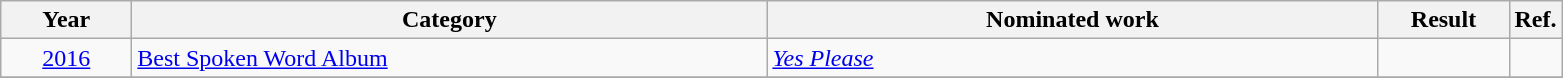<table class=wikitable>
<tr>
<th scope="col" style="width:5em;">Year</th>
<th scope="col" style="width:26em;">Category</th>
<th scope="col" style="width:25em;">Nominated work</th>
<th scope="col" style="width:5em;">Result</th>
<th>Ref.</th>
</tr>
<tr>
<td style="text-align:center;"><a href='#'>2016</a></td>
<td><a href='#'>Best Spoken Word Album</a></td>
<td><em><a href='#'>Yes Please</a></em></td>
<td></td>
<td></td>
</tr>
<tr>
</tr>
</table>
